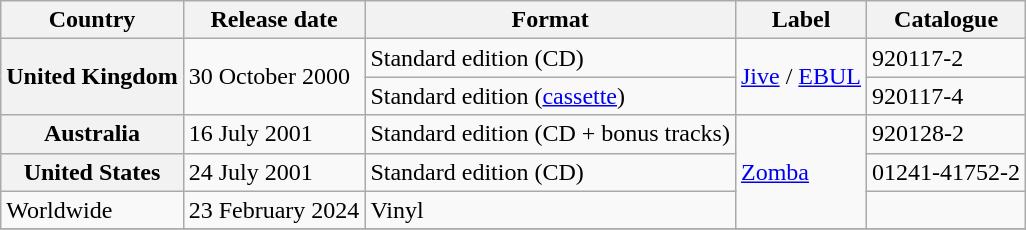<table class="wikitable plainrowheaders">
<tr>
<th>Country</th>
<th>Release date</th>
<th>Format</th>
<th>Label</th>
<th>Catalogue</th>
</tr>
<tr>
<th scope="row" rowspan="2">United Kingdom</th>
<td rowspan=2>30 October 2000</td>
<td>Standard edition (CD)</td>
<td rowspan=2><a href='#'>Jive</a> / <a href='#'>EBUL</a></td>
<td>920117-2</td>
</tr>
<tr>
<td>Standard edition (<a href='#'>cassette</a>)</td>
<td>920117-4</td>
</tr>
<tr>
<th scope="row">Australia</th>
<td>16 July 2001</td>
<td>Standard edition (CD + bonus tracks)</td>
<td rowspan=3><a href='#'>Zomba</a></td>
<td>920128-2</td>
</tr>
<tr>
<th scope="row">United States</th>
<td>24 July 2001</td>
<td>Standard edition (CD)</td>
<td>01241-41752-2</td>
</tr>
<tr>
<td>Worldwide</td>
<td>23 February 2024</td>
<td>Vinyl</td>
<td></td>
</tr>
<tr>
</tr>
</table>
